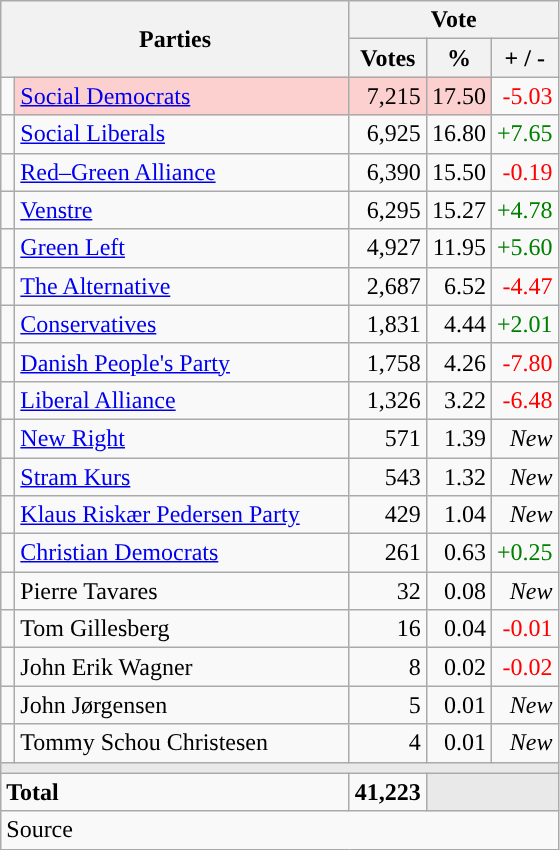<table class="wikitable" style="text-align:right;">
<tr>
<th style="text-align:centre;" rowspan="2" colspan="2" width="225">Parties</th>
<th colspan="3">Vote</th>
</tr>
<tr>
<th width="15">Votes</th>
<th width="15">%</th>
<th width="15">+ / -</th>
</tr>
<tr>
<td width="2" style="color:inherit;background:"></td>
<td bgcolor=#fbd0ce  align="left"><a href='#'>Social Democrats</a></td>
<td bgcolor=#fbd0ce>7,215</td>
<td bgcolor=#fbd0ce>17.50</td>
<td style=color:red;>-5.03</td>
</tr>
<tr>
<td width="2" style="color:inherit;background:"></td>
<td align="left"><a href='#'>Social Liberals</a></td>
<td>6,925</td>
<td>16.80</td>
<td style=color:green;>+7.65</td>
</tr>
<tr>
<td width="2" style="color:inherit;background:"></td>
<td align="left"><a href='#'>Red–Green Alliance</a></td>
<td>6,390</td>
<td>15.50</td>
<td style=color:red;>-0.19</td>
</tr>
<tr>
<td width="2" style="color:inherit;background:"></td>
<td align="left"><a href='#'>Venstre</a></td>
<td>6,295</td>
<td>15.27</td>
<td style=color:green;>+4.78</td>
</tr>
<tr>
<td width="2" style="color:inherit;background:"></td>
<td align="left"><a href='#'>Green Left</a></td>
<td>4,927</td>
<td>11.95</td>
<td style=color:green;>+5.60</td>
</tr>
<tr>
<td width="2" style="color:inherit;background:"></td>
<td align="left"><a href='#'>The Alternative</a></td>
<td>2,687</td>
<td>6.52</td>
<td style=color:red;>-4.47</td>
</tr>
<tr>
<td width="2" style="color:inherit;background:"></td>
<td align="left"><a href='#'>Conservatives</a></td>
<td>1,831</td>
<td>4.44</td>
<td style=color:green;>+2.01</td>
</tr>
<tr>
<td width="2" style="color:inherit;background:"></td>
<td align="left"><a href='#'>Danish People's Party</a></td>
<td>1,758</td>
<td>4.26</td>
<td style=color:red;>-7.80</td>
</tr>
<tr>
<td width="2" style="color:inherit;background:"></td>
<td align="left"><a href='#'>Liberal Alliance</a></td>
<td>1,326</td>
<td>3.22</td>
<td style=color:red;>-6.48</td>
</tr>
<tr>
<td width="2" style="color:inherit;background:"></td>
<td align="left"><a href='#'>New Right</a></td>
<td>571</td>
<td>1.39</td>
<td><em>New</em></td>
</tr>
<tr>
<td width="2" style="color:inherit;background:"></td>
<td align="left"><a href='#'>Stram Kurs</a></td>
<td>543</td>
<td>1.32</td>
<td><em>New</em></td>
</tr>
<tr>
<td width="2" style="color:inherit;background:"></td>
<td align="left"><a href='#'>Klaus Riskær Pedersen Party</a></td>
<td>429</td>
<td>1.04</td>
<td><em>New</em></td>
</tr>
<tr>
<td width="2" style="color:inherit;background:"></td>
<td align="left"><a href='#'>Christian Democrats</a></td>
<td>261</td>
<td>0.63</td>
<td style=color:green;>+0.25</td>
</tr>
<tr>
<td width="2" style="color:inherit;background:"></td>
<td align="left">Pierre Tavares</td>
<td>32</td>
<td>0.08</td>
<td><em>New</em></td>
</tr>
<tr>
<td width="2" style="color:inherit;background:"></td>
<td align="left">Tom Gillesberg</td>
<td>16</td>
<td>0.04</td>
<td style=color:red;>-0.01</td>
</tr>
<tr>
<td width="2" style="color:inherit;background:"></td>
<td align="left">John Erik Wagner</td>
<td>8</td>
<td>0.02</td>
<td style=color:red;>-0.02</td>
</tr>
<tr>
<td width="2" style="color:inherit;background:"></td>
<td align="left">John Jørgensen</td>
<td>5</td>
<td>0.01</td>
<td><em>New</em></td>
</tr>
<tr>
<td width="2" style="color:inherit;background:"></td>
<td align="left">Tommy Schou Christesen</td>
<td>4</td>
<td>0.01</td>
<td><em>New</em></td>
</tr>
<tr>
<td colspan="7" bgcolor="#E9E9E9"></td>
</tr>
<tr>
<td align="left" colspan="2"><strong>Total</strong></td>
<td><strong>41,223</strong></td>
<td bgcolor="#E9E9E9" colspan="2"></td>
</tr>
<tr>
<td align="left" colspan="6">Source</td>
</tr>
</table>
